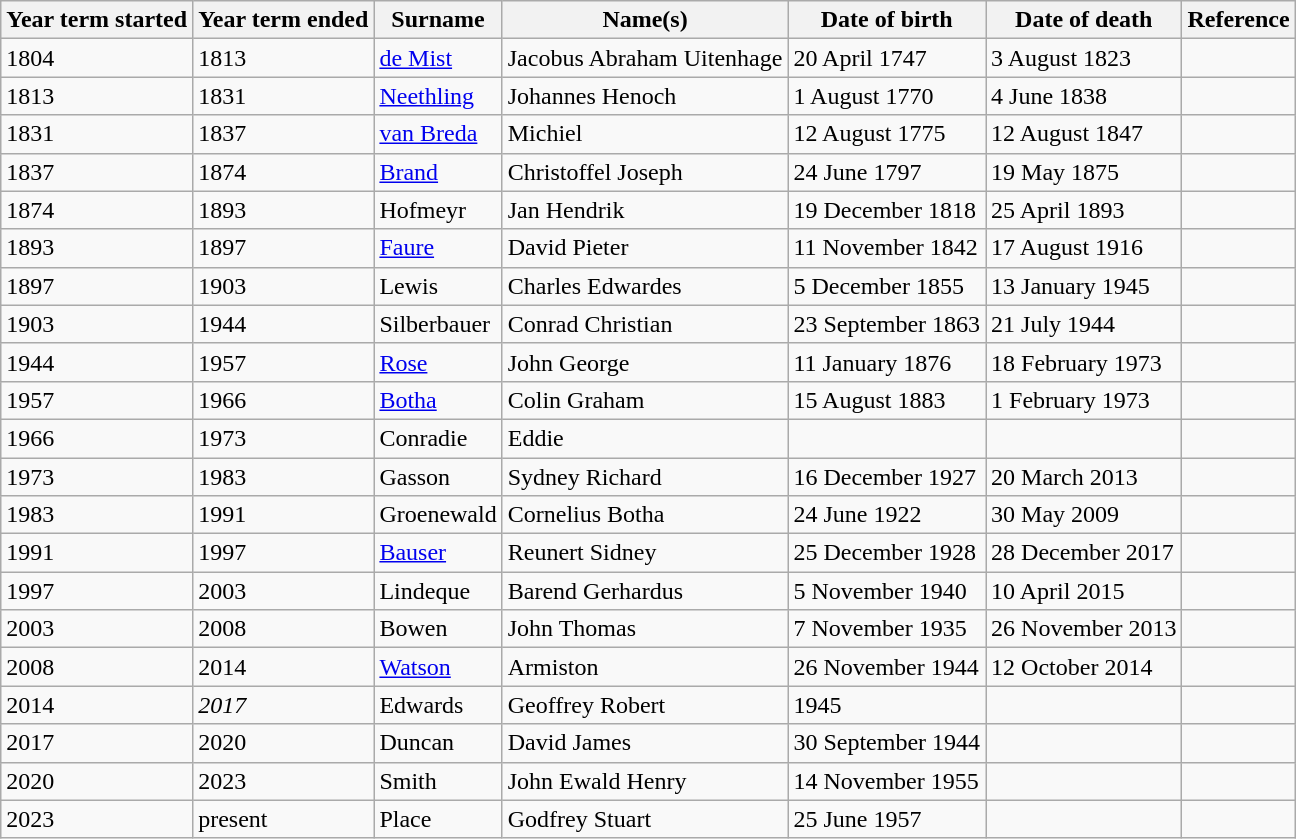<table class="sortable wikitable">
<tr>
<th align=center>Year term started</th>
<th align=center>Year term ended</th>
<th align=center>Surname</th>
<th align=center>Name(s)</th>
<th align=center>Date of birth</th>
<th align=center>Date of death</th>
<th align=center>Reference</th>
</tr>
<tr>
<td>1804</td>
<td>1813</td>
<td><a href='#'>de Mist</a></td>
<td>Jacobus Abraham Uitenhage</td>
<td>20 April 1747</td>
<td>3 August 1823</td>
<td></td>
</tr>
<tr>
<td>1813</td>
<td>1831</td>
<td><a href='#'>Neethling</a></td>
<td>Johannes Henoch</td>
<td>1 August 1770</td>
<td>4 June 1838</td>
<td></td>
</tr>
<tr>
<td>1831</td>
<td>1837</td>
<td><a href='#'>van Breda</a></td>
<td>Michiel</td>
<td>12 August 1775</td>
<td>12 August 1847</td>
<td></td>
</tr>
<tr>
<td>1837</td>
<td>1874</td>
<td><a href='#'>Brand</a></td>
<td>Christoffel Joseph</td>
<td>24 June 1797</td>
<td>19 May 1875</td>
<td></td>
</tr>
<tr>
<td>1874</td>
<td>1893</td>
<td>Hofmeyr</td>
<td>Jan Hendrik</td>
<td>19 December 1818</td>
<td>25 April 1893</td>
<td></td>
</tr>
<tr>
<td>1893</td>
<td>1897</td>
<td><a href='#'>Faure</a></td>
<td>David Pieter</td>
<td>11 November 1842</td>
<td>17 August 1916</td>
<td></td>
</tr>
<tr>
<td>1897</td>
<td>1903</td>
<td>Lewis</td>
<td>Charles Edwardes</td>
<td>5 December 1855</td>
<td>13 January 1945</td>
<td></td>
</tr>
<tr>
<td>1903</td>
<td>1944</td>
<td>Silberbauer</td>
<td>Conrad Christian</td>
<td>23 September 1863</td>
<td>21 July 1944</td>
<td></td>
</tr>
<tr>
<td>1944</td>
<td>1957</td>
<td><a href='#'>Rose</a></td>
<td>John George</td>
<td>11 January 1876</td>
<td>18 February 1973</td>
<td></td>
</tr>
<tr>
<td>1957</td>
<td>1966</td>
<td><a href='#'>Botha</a></td>
<td>Colin Graham</td>
<td>15 August 1883</td>
<td>1 February 1973</td>
<td></td>
</tr>
<tr>
<td>1966</td>
<td>1973</td>
<td>Conradie</td>
<td>Eddie</td>
<td></td>
<td></td>
<td></td>
</tr>
<tr>
<td>1973</td>
<td>1983</td>
<td>Gasson</td>
<td>Sydney Richard</td>
<td>16 December 1927</td>
<td>20 March 2013</td>
<td></td>
</tr>
<tr>
<td>1983</td>
<td>1991</td>
<td>Groenewald</td>
<td>Cornelius Botha</td>
<td>24 June 1922</td>
<td>30 May 2009</td>
<td></td>
</tr>
<tr>
<td>1991</td>
<td>1997</td>
<td><a href='#'>Bauser</a></td>
<td>Reunert Sidney</td>
<td>25 December 1928</td>
<td>28 December 2017</td>
<td></td>
</tr>
<tr>
<td>1997</td>
<td>2003</td>
<td>Lindeque</td>
<td>Barend Gerhardus</td>
<td>5 November 1940</td>
<td>10 April 2015</td>
<td></td>
</tr>
<tr>
<td>2003</td>
<td>2008</td>
<td>Bowen</td>
<td>John Thomas</td>
<td>7 November 1935</td>
<td>26 November 2013</td>
<td></td>
</tr>
<tr>
<td>2008</td>
<td>2014</td>
<td><a href='#'>Watson</a></td>
<td>Armiston</td>
<td>26 November 1944</td>
<td>12 October 2014</td>
<td></td>
</tr>
<tr>
<td>2014</td>
<td><em>2017</em></td>
<td>Edwards</td>
<td>Geoffrey Robert</td>
<td>1945</td>
<td></td>
<td></td>
</tr>
<tr>
<td>2017</td>
<td>2020</td>
<td>Duncan</td>
<td>David James</td>
<td>30 September 1944</td>
<td></td>
<td></td>
</tr>
<tr>
<td>2020</td>
<td>2023</td>
<td>Smith</td>
<td>John Ewald Henry</td>
<td>14 November 1955</td>
<td></td>
<td></td>
</tr>
<tr>
<td>2023</td>
<td>present</td>
<td>Place</td>
<td>Godfrey Stuart</td>
<td>25 June 1957</td>
<td></td>
<td></td>
</tr>
</table>
